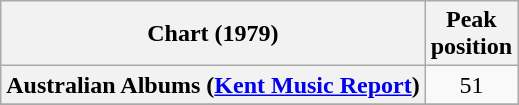<table class="wikitable sortable plainrowheaders" style="text-align:center">
<tr>
<th>Chart (1979)</th>
<th>Peak<br>position</th>
</tr>
<tr>
<th scope="row">Australian Albums (<a href='#'>Kent Music Report</a>)</th>
<td>51</td>
</tr>
<tr>
</tr>
<tr>
</tr>
</table>
